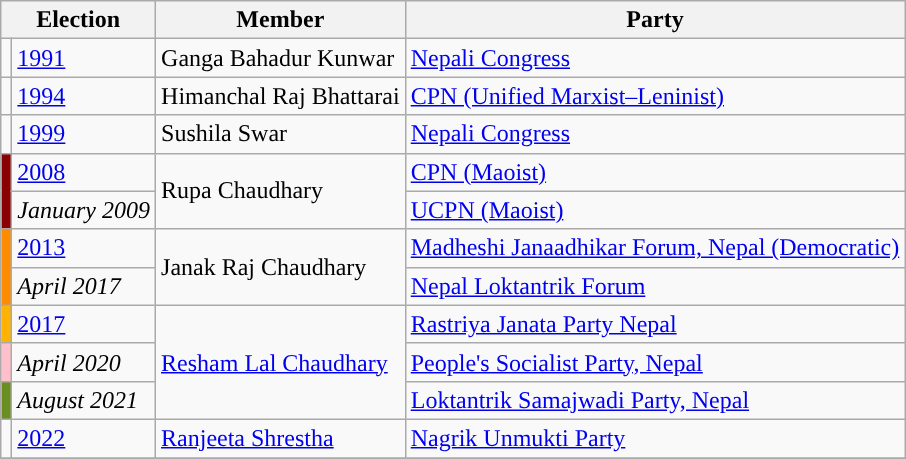<table class="wikitable">
<tr>
<th colspan="2">Election</th>
<th>Member</th>
<th>Party</th>
</tr>
<tr>
<td style="background-color:"></td>
<td><a href='#'>1991</a></td>
<td>Ganga Bahadur Kunwar</td>
<td><a href='#'>Nepali Congress</a></td>
</tr>
<tr>
<td style="background-color:"></td>
<td><a href='#'>1994</a></td>
<td>Himanchal Raj Bhattarai</td>
<td><a href='#'>CPN (Unified Marxist–Leninist)</a></td>
</tr>
<tr>
<td style="background-color:"></td>
<td><a href='#'>1999</a></td>
<td>Sushila Swar</td>
<td><a href='#'>Nepali Congress</a></td>
</tr>
<tr>
<td rowspan="2" style="background-color:darkred"></td>
<td><a href='#'>2008</a></td>
<td rowspan="2">Rupa Chaudhary</td>
<td><a href='#'>CPN (Maoist)</a></td>
</tr>
<tr>
<td><em>January 2009</em></td>
<td><a href='#'>UCPN (Maoist)</a></td>
</tr>
<tr>
<td rowspan="2" style="background-color:darkorange"></td>
<td><a href='#'>2013</a></td>
<td rowspan="2">Janak Raj Chaudhary</td>
<td><a href='#'>Madheshi Janaadhikar Forum, Nepal (Democratic)</a></td>
</tr>
<tr>
<td><em>April 2017</em></td>
<td><a href='#'>Nepal Loktantrik Forum</a></td>
</tr>
<tr>
<td style="background-color:#ffb300"></td>
<td><a href='#'>2017</a></td>
<td rowspan="3"><a href='#'>Resham Lal Chaudhary</a></td>
<td><a href='#'>Rastriya Janata Party Nepal</a></td>
</tr>
<tr>
<td style="background-color:pink"></td>
<td><em>April 2020</em></td>
<td><a href='#'>People's Socialist Party, Nepal</a></td>
</tr>
<tr>
<td style="background-color:olivedrab"></td>
<td><em>August 2021</em></td>
<td><a href='#'>Loktantrik Samajwadi Party, Nepal</a></td>
</tr>
<tr>
<td></td>
<td><a href='#'>2022</a></td>
<td><a href='#'>Ranjeeta Shrestha</a></td>
<td><a href='#'>Nagrik Unmukti Party</a></td>
</tr>
<tr>
</tr>
</table>
